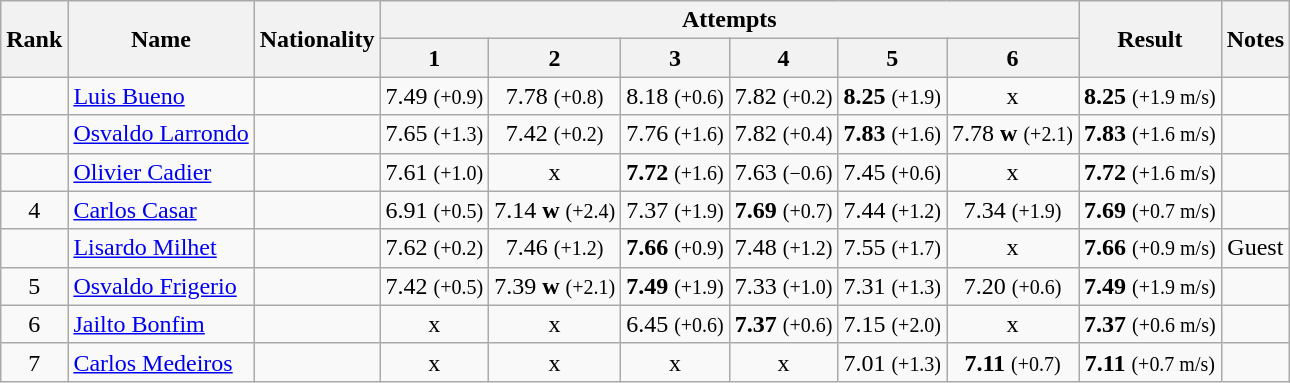<table class="wikitable sortable" style="text-align:center">
<tr>
<th rowspan=2>Rank</th>
<th rowspan=2>Name</th>
<th rowspan=2>Nationality</th>
<th colspan=6>Attempts</th>
<th rowspan=2>Result</th>
<th rowspan=2>Notes</th>
</tr>
<tr>
<th>1</th>
<th>2</th>
<th>3</th>
<th>4</th>
<th>5</th>
<th>6</th>
</tr>
<tr>
<td align=center></td>
<td align=left><a href='#'>Luis Bueno</a></td>
<td align=left></td>
<td>7.49 <small>(+0.9)</small></td>
<td>7.78 <small>(+0.8)</small></td>
<td>8.18 <small>(+0.6)</small></td>
<td>7.82 <small>(+0.2)</small></td>
<td><strong>8.25</strong> <small>(+1.9)</small></td>
<td>x</td>
<td><strong>8.25</strong> <small>(+1.9 m/s)</small></td>
<td></td>
</tr>
<tr>
<td align=center></td>
<td align=left><a href='#'>Osvaldo Larrondo</a></td>
<td align=left></td>
<td>7.65 <small>(+1.3)</small></td>
<td>7.42 <small>(+0.2)</small></td>
<td>7.76 <small>(+1.6)</small></td>
<td>7.82 <small>(+0.4)</small></td>
<td><strong>7.83</strong> <small>(+1.6)</small></td>
<td>7.78 <strong>w</strong> <small>(+2.1)</small></td>
<td><strong>7.83</strong> <small>(+1.6 m/s)</small></td>
<td></td>
</tr>
<tr>
<td align=center></td>
<td align=left><a href='#'>Olivier Cadier</a></td>
<td align=left></td>
<td>7.61 <small>(+1.0)</small></td>
<td>x</td>
<td><strong>7.72</strong> <small>(+1.6)</small></td>
<td>7.63 <small>(−0.6)</small></td>
<td>7.45 <small>(+0.6)</small></td>
<td>x</td>
<td><strong>7.72</strong> <small>(+1.6 m/s)</small></td>
<td></td>
</tr>
<tr>
<td align=center>4</td>
<td align=left><a href='#'>Carlos Casar</a></td>
<td align=left></td>
<td>6.91 <small>(+0.5)</small></td>
<td>7.14 <strong>w</strong> <small>(+2.4)</small></td>
<td>7.37 <small>(+1.9)</small></td>
<td><strong>7.69</strong> <small>(+0.7)</small></td>
<td>7.44 <small>(+1.2)</small></td>
<td>7.34 <small>(+1.9)</small></td>
<td><strong>7.69</strong> <small>(+0.7 m/s)</small></td>
<td></td>
</tr>
<tr>
<td align=center></td>
<td align=left><a href='#'>Lisardo Milhet</a></td>
<td align=left></td>
<td>7.62 <small>(+0.2)</small></td>
<td>7.46 <small>(+1.2)</small></td>
<td><strong>7.66</strong> <small>(+0.9)</small></td>
<td>7.48 <small>(+1.2)</small></td>
<td>7.55 <small>(+1.7)</small></td>
<td>x</td>
<td><strong>7.66</strong> <small>(+0.9 m/s)</small></td>
<td>Guest</td>
</tr>
<tr>
<td align=center>5</td>
<td align=left><a href='#'>Osvaldo Frigerio</a></td>
<td align=left></td>
<td>7.42 <small>(+0.5)</small></td>
<td>7.39 <strong>w</strong> <small>(+2.1)</small></td>
<td><strong>7.49</strong> <small>(+1.9)</small></td>
<td>7.33 <small>(+1.0)</small></td>
<td>7.31 <small>(+1.3)</small></td>
<td>7.20 <small>(+0.6)</small></td>
<td><strong>7.49</strong> <small>(+1.9 m/s)</small></td>
<td></td>
</tr>
<tr>
<td align=center>6</td>
<td align=left><a href='#'>Jailto Bonfim</a></td>
<td align=left></td>
<td>x</td>
<td>x</td>
<td>6.45 <small>(+0.6)</small></td>
<td><strong>7.37</strong> <small>(+0.6)</small></td>
<td>7.15 <small>(+2.0)</small></td>
<td>x</td>
<td><strong>7.37</strong> <small>(+0.6 m/s)</small></td>
<td></td>
</tr>
<tr>
<td align=center>7</td>
<td align=left><a href='#'>Carlos Medeiros</a></td>
<td align=left></td>
<td>x</td>
<td>x</td>
<td>x</td>
<td>x</td>
<td>7.01 <small>(+1.3)</small></td>
<td><strong>7.11</strong> <small>(+0.7)</small></td>
<td><strong>7.11</strong> <small>(+0.7 m/s)</small></td>
<td></td>
</tr>
</table>
